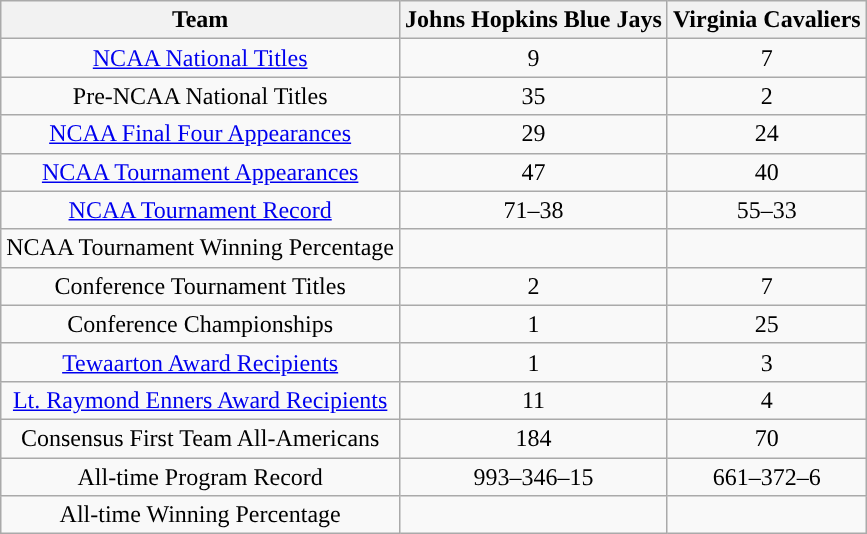<table class="wikitable" style="text-align:center;">
<tr>
<th>Team</th>
<th>Johns Hopkins Blue Jays</th>
<th>Virginia Cavaliers</th>
</tr>
<tr>
<td><a href='#'>NCAA National Titles</a></td>
<td>9</td>
<td>7</td>
</tr>
<tr>
<td>Pre-NCAA National Titles</td>
<td>35</td>
<td>2</td>
</tr>
<tr>
<td><a href='#'>NCAA Final Four Appearances</a></td>
<td>29</td>
<td>24</td>
</tr>
<tr>
<td><a href='#'>NCAA Tournament Appearances</a></td>
<td>47</td>
<td>40</td>
</tr>
<tr>
<td><a href='#'>NCAA Tournament Record</a></td>
<td>71–38</td>
<td>55–33</td>
</tr>
<tr>
<td>NCAA Tournament Winning Percentage</td>
<td></td>
<td></td>
</tr>
<tr>
<td>Conference Tournament Titles</td>
<td>2</td>
<td>7</td>
</tr>
<tr>
<td>Conference Championships</td>
<td>1</td>
<td>25</td>
</tr>
<tr>
<td><a href='#'>Tewaarton Award Recipients</a></td>
<td>1</td>
<td>3</td>
</tr>
<tr>
<td><a href='#'>Lt. Raymond Enners Award Recipients</a></td>
<td>11</td>
<td>4</td>
</tr>
<tr>
<td>Consensus First Team All-Americans</td>
<td>184</td>
<td>70</td>
</tr>
<tr>
<td>All-time Program Record</td>
<td>993–346–15</td>
<td>661–372–6</td>
</tr>
<tr>
<td>All-time Winning Percentage</td>
<td></td>
<td></td>
</tr>
</table>
